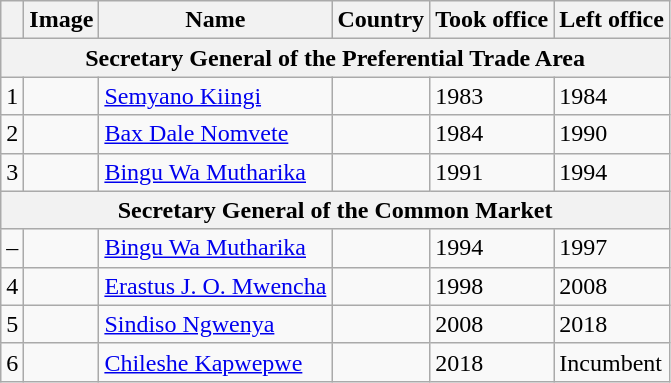<table class="wikitable">
<tr>
<th></th>
<th>Image</th>
<th>Name</th>
<th>Country</th>
<th>Took office</th>
<th>Left office</th>
</tr>
<tr>
<th align=center colspan=6>Secretary General of the Preferential Trade Area</th>
</tr>
<tr>
<td>1</td>
<td></td>
<td><a href='#'>Semyano Kiingi</a></td>
<td></td>
<td>1983</td>
<td>1984</td>
</tr>
<tr>
<td>2</td>
<td></td>
<td><a href='#'>Bax Dale Nomvete</a></td>
<td></td>
<td>1984</td>
<td>1990</td>
</tr>
<tr>
<td>3</td>
<td></td>
<td><a href='#'>Bingu Wa Mutharika</a></td>
<td></td>
<td>1991</td>
<td>1994</td>
</tr>
<tr>
<th align=center colspan=6>Secretary General of the Common Market</th>
</tr>
<tr>
<td>–</td>
<td></td>
<td><a href='#'>Bingu Wa Mutharika</a></td>
<td></td>
<td>1994</td>
<td>1997</td>
</tr>
<tr>
<td>4</td>
<td></td>
<td><a href='#'>Erastus J. O. Mwencha</a></td>
<td></td>
<td>1998</td>
<td>2008</td>
</tr>
<tr>
<td>5</td>
<td></td>
<td><a href='#'>Sindiso Ngwenya</a></td>
<td></td>
<td>2008</td>
<td>2018</td>
</tr>
<tr>
<td>6</td>
<td></td>
<td><a href='#'>Chileshe Kapwepwe</a></td>
<td></td>
<td>2018</td>
<td>Incumbent</td>
</tr>
</table>
